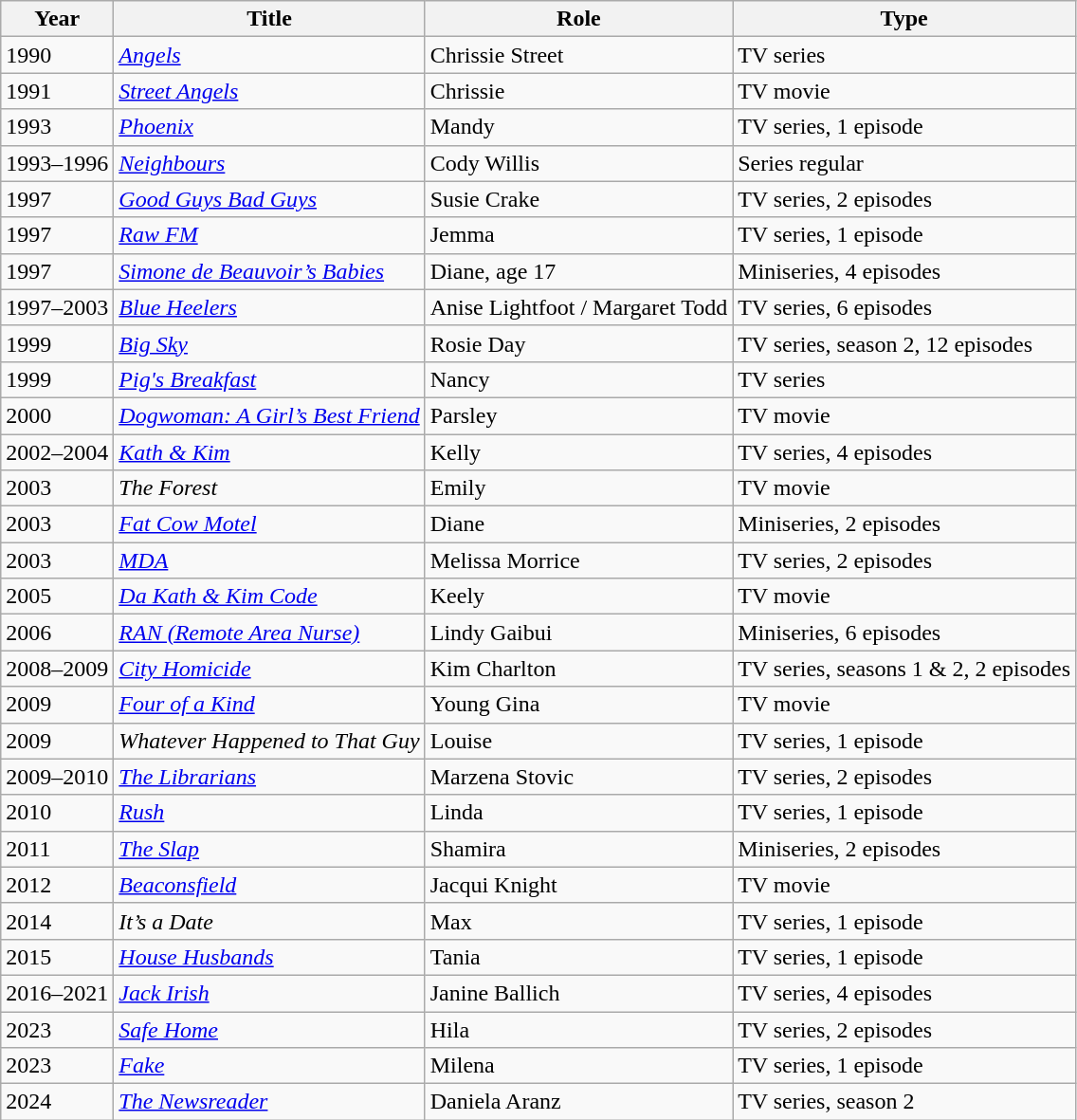<table class="wikitable">
<tr>
<th>Year</th>
<th>Title</th>
<th>Role</th>
<th>Type</th>
</tr>
<tr>
<td>1990</td>
<td><em><a href='#'>Angels</a></em></td>
<td>Chrissie Street</td>
<td>TV series</td>
</tr>
<tr>
<td>1991</td>
<td><em><a href='#'>Street Angels</a></em></td>
<td>Chrissie</td>
<td>TV movie</td>
</tr>
<tr>
<td>1993</td>
<td><em><a href='#'>Phoenix</a></em></td>
<td>Mandy</td>
<td>TV series, 1 episode</td>
</tr>
<tr>
<td>1993–1996</td>
<td><em><a href='#'>Neighbours</a></em></td>
<td>Cody Willis</td>
<td>Series regular</td>
</tr>
<tr>
<td>1997</td>
<td><em><a href='#'>Good Guys Bad Guys</a></em></td>
<td>Susie Crake</td>
<td>TV series, 2 episodes</td>
</tr>
<tr>
<td>1997</td>
<td><em><a href='#'>Raw FM</a></em></td>
<td>Jemma</td>
<td>TV series, 1 episode</td>
</tr>
<tr>
<td>1997</td>
<td><em><a href='#'>Simone de Beauvoir’s Babies</a></em></td>
<td>Diane, age 17</td>
<td>Miniseries, 4 episodes</td>
</tr>
<tr>
<td>1997–2003</td>
<td><em><a href='#'>Blue Heelers</a></em></td>
<td>Anise Lightfoot / Margaret Todd</td>
<td>TV series, 6 episodes</td>
</tr>
<tr>
<td>1999</td>
<td><em><a href='#'>Big Sky</a></em></td>
<td>Rosie Day</td>
<td>TV series, season 2, 12 episodes</td>
</tr>
<tr>
<td>1999</td>
<td><em><a href='#'>Pig's Breakfast</a></em></td>
<td>Nancy</td>
<td>TV series</td>
</tr>
<tr>
<td>2000</td>
<td><em><a href='#'>Dogwoman: A Girl’s Best Friend</a></em></td>
<td>Parsley</td>
<td>TV movie</td>
</tr>
<tr>
<td>2002–2004</td>
<td><em><a href='#'>Kath & Kim</a></em></td>
<td>Kelly</td>
<td>TV series, 4 episodes</td>
</tr>
<tr>
<td>2003</td>
<td><em>The Forest</em></td>
<td>Emily</td>
<td>TV movie</td>
</tr>
<tr>
<td>2003</td>
<td><em><a href='#'>Fat Cow Motel</a></em></td>
<td>Diane</td>
<td>Miniseries, 2 episodes</td>
</tr>
<tr>
<td>2003</td>
<td><em><a href='#'>MDA</a></em></td>
<td>Melissa Morrice</td>
<td>TV series, 2 episodes</td>
</tr>
<tr>
<td>2005</td>
<td><em><a href='#'>Da Kath & Kim Code</a></em></td>
<td>Keely</td>
<td>TV movie</td>
</tr>
<tr>
<td>2006</td>
<td><em><a href='#'>RAN (Remote Area Nurse)</a></em></td>
<td>Lindy Gaibui</td>
<td>Miniseries, 6 episodes</td>
</tr>
<tr>
<td>2008–2009</td>
<td><em><a href='#'>City Homicide</a></em></td>
<td>Kim Charlton</td>
<td>TV series, seasons 1 & 2, 2 episodes</td>
</tr>
<tr>
<td>2009</td>
<td><em><a href='#'>Four of a Kind</a></em></td>
<td>Young Gina</td>
<td>TV movie</td>
</tr>
<tr>
<td>2009</td>
<td><em>Whatever Happened to That Guy</em></td>
<td>Louise</td>
<td>TV series, 1 episode</td>
</tr>
<tr>
<td>2009–2010</td>
<td><em><a href='#'>The Librarians</a></em></td>
<td>Marzena Stovic</td>
<td>TV series, 2 episodes</td>
</tr>
<tr>
<td>2010</td>
<td><em><a href='#'>Rush</a></em></td>
<td>Linda</td>
<td>TV series, 1 episode</td>
</tr>
<tr>
<td>2011</td>
<td><em><a href='#'>The Slap</a></em></td>
<td>Shamira</td>
<td>Miniseries, 2 episodes</td>
</tr>
<tr>
<td>2012</td>
<td><em><a href='#'>Beaconsfield</a></em></td>
<td>Jacqui Knight</td>
<td>TV movie</td>
</tr>
<tr>
<td>2014</td>
<td><em>It’s a Date</em></td>
<td>Max</td>
<td>TV series, 1 episode</td>
</tr>
<tr>
<td>2015</td>
<td><em><a href='#'>House Husbands</a></em></td>
<td>Tania</td>
<td>TV series, 1 episode</td>
</tr>
<tr>
<td>2016–2021</td>
<td><em><a href='#'>Jack Irish</a></em></td>
<td>Janine Ballich</td>
<td>TV series, 4 episodes</td>
</tr>
<tr>
<td>2023</td>
<td><em><a href='#'>Safe Home</a></em></td>
<td>Hila</td>
<td>TV series, 2 episodes</td>
</tr>
<tr>
<td>2023</td>
<td><em><a href='#'>Fake</a></em></td>
<td>Milena</td>
<td>TV series, 1 episode</td>
</tr>
<tr>
<td>2024</td>
<td><em><a href='#'>The Newsreader</a></em></td>
<td>Daniela Aranz</td>
<td>TV series, season 2</td>
</tr>
</table>
